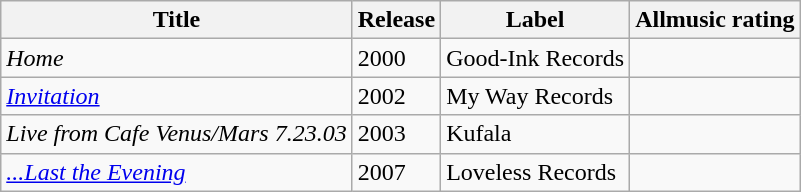<table class="wikitable">
<tr>
<th>Title</th>
<th>Release</th>
<th>Label</th>
<th>Allmusic rating</th>
</tr>
<tr>
<td><em>Home</em></td>
<td>2000</td>
<td>Good-Ink Records</td>
<td></td>
</tr>
<tr>
<td><em><a href='#'>Invitation</a></em></td>
<td>2002</td>
<td>My Way Records</td>
<td></td>
</tr>
<tr>
<td><em>Live from Cafe Venus/Mars 7.23.03</em></td>
<td>2003</td>
<td>Kufala</td>
<td></td>
</tr>
<tr>
<td><em><a href='#'>...Last the Evening</a></em></td>
<td>2007</td>
<td>Loveless Records</td>
<td></td>
</tr>
</table>
